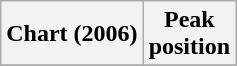<table class="wikitable sortable">
<tr>
<th>Chart (2006)</th>
<th>Peak<br>position</th>
</tr>
<tr>
</tr>
</table>
